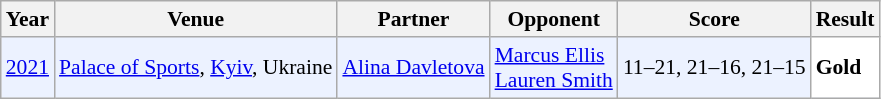<table class="sortable wikitable" style="font-size: 90%;">
<tr>
<th>Year</th>
<th>Venue</th>
<th>Partner</th>
<th>Opponent</th>
<th>Score</th>
<th>Result</th>
</tr>
<tr style="background:#ECF2FF">
<td align="center"><a href='#'>2021</a></td>
<td align="left"><a href='#'>Palace of Sports</a>, <a href='#'>Kyiv</a>, Ukraine</td>
<td align="left"> <a href='#'>Alina Davletova</a></td>
<td align="left"> <a href='#'>Marcus Ellis</a><br> <a href='#'>Lauren Smith</a></td>
<td align="left">11–21, 21–16, 21–15</td>
<td style="text-align:left; background:white"> <strong>Gold</strong></td>
</tr>
</table>
